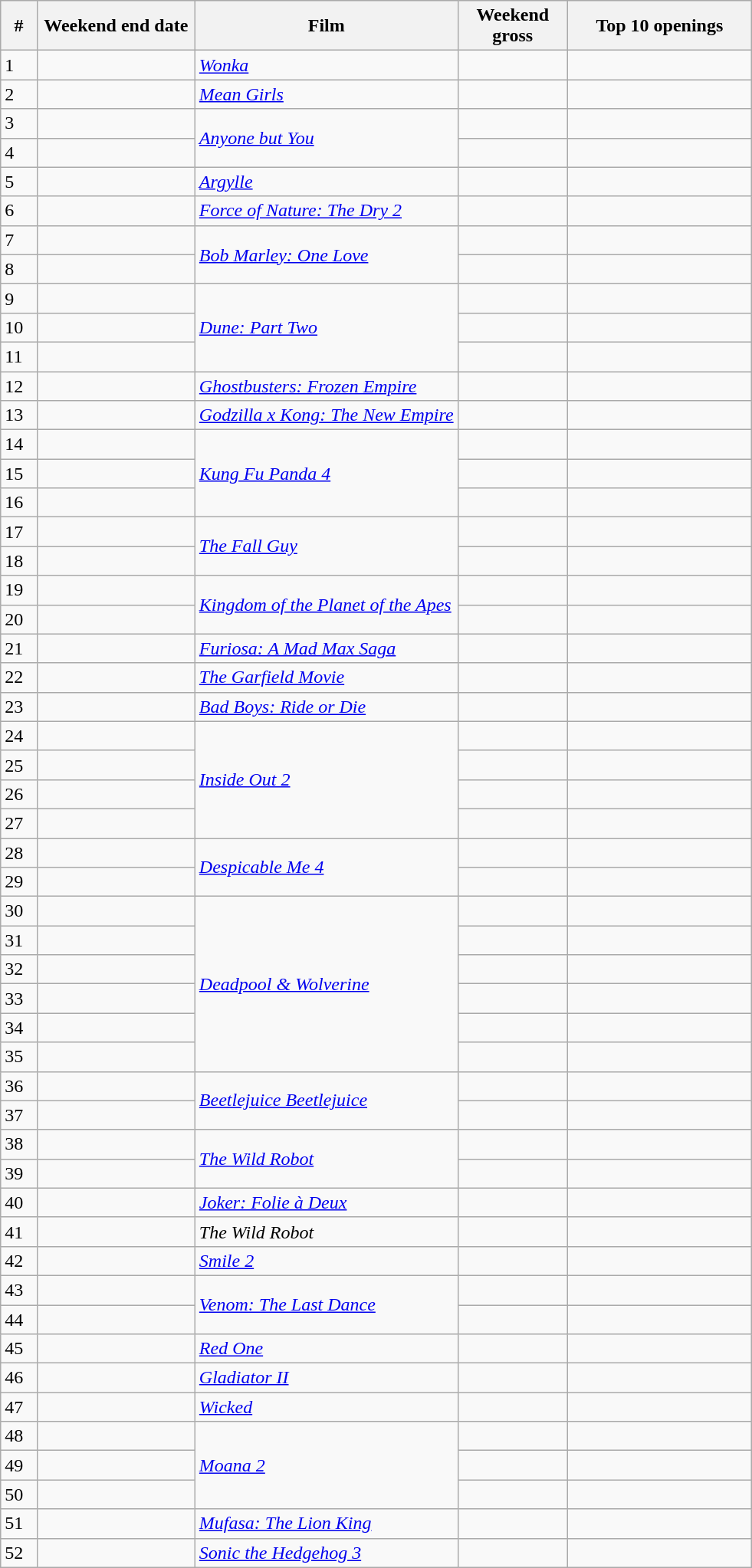<table class="wikitable sortable">
<tr>
<th abbr="Week">#</th>
<th abbr="Date" style="width:130px">Weekend end date</th>
<th style="width:35%;">Film</th>
<th abbr="Gross">Weekend<br>gross</th>
<th>Top 10 openings</th>
</tr>
<tr>
<td>1</td>
<td></td>
<td><em><a href='#'>Wonka</a></em></td>
<td></td>
<td></td>
</tr>
<tr>
<td>2</td>
<td></td>
<td><em><a href='#'>Mean Girls</a></em></td>
<td></td>
<td></td>
</tr>
<tr>
<td>3</td>
<td></td>
<td rowspan=2><em><a href='#'>Anyone but You</a></em></td>
<td></td>
<td></td>
</tr>
<tr>
<td>4</td>
<td></td>
<td></td>
<td></td>
</tr>
<tr>
<td>5</td>
<td></td>
<td><em><a href='#'>Argylle</a></em></td>
<td></td>
<td></td>
</tr>
<tr>
<td>6</td>
<td></td>
<td><em><a href='#'>Force of Nature: The Dry 2</a></em></td>
<td></td>
<td></td>
</tr>
<tr>
<td>7</td>
<td></td>
<td rowspan=2><em><a href='#'>Bob Marley: One Love</a></em></td>
<td></td>
<td></td>
</tr>
<tr>
<td>8</td>
<td></td>
<td></td>
<td></td>
</tr>
<tr>
<td>9</td>
<td></td>
<td rowspan=3><em><a href='#'>Dune: Part Two</a></em></td>
<td></td>
<td></td>
</tr>
<tr>
<td>10</td>
<td></td>
<td></td>
<td></td>
</tr>
<tr>
<td>11</td>
<td></td>
<td></td>
<td></td>
</tr>
<tr>
<td>12</td>
<td></td>
<td><em><a href='#'>Ghostbusters: Frozen Empire</a></em></td>
<td></td>
<td></td>
</tr>
<tr>
<td>13</td>
<td></td>
<td><em><a href='#'>Godzilla x Kong: The New Empire</a></em></td>
<td></td>
<td></td>
</tr>
<tr>
<td>14</td>
<td></td>
<td rowspan=3><em><a href='#'>Kung Fu Panda 4</a></em></td>
<td></td>
<td></td>
</tr>
<tr>
<td>15</td>
<td></td>
<td></td>
<td></td>
</tr>
<tr>
<td>16</td>
<td></td>
<td></td>
<td></td>
</tr>
<tr>
<td>17</td>
<td></td>
<td rowspan=2><em><a href='#'>The Fall Guy</a></em></td>
<td></td>
<td></td>
</tr>
<tr>
<td>18</td>
<td></td>
<td></td>
<td></td>
</tr>
<tr>
<td>19</td>
<td></td>
<td rowspan=2><em><a href='#'>Kingdom of the Planet of the Apes</a></em></td>
<td></td>
<td></td>
</tr>
<tr>
<td>20</td>
<td></td>
<td></td>
<td></td>
</tr>
<tr>
<td>21</td>
<td></td>
<td><em><a href='#'>Furiosa: A Mad Max Saga</a></em></td>
<td></td>
<td></td>
</tr>
<tr>
<td>22</td>
<td></td>
<td><em><a href='#'>The Garfield Movie</a></em></td>
<td></td>
<td></td>
</tr>
<tr>
<td>23</td>
<td></td>
<td><em><a href='#'>Bad Boys: Ride or Die</a></em></td>
<td></td>
<td></td>
</tr>
<tr>
<td>24</td>
<td></td>
<td rowspan=4><em><a href='#'>Inside Out 2</a></em></td>
<td></td>
<td></td>
</tr>
<tr>
<td>25</td>
<td></td>
<td></td>
<td></td>
</tr>
<tr>
<td>26</td>
<td></td>
<td></td>
<td></td>
</tr>
<tr>
<td>27</td>
<td></td>
<td></td>
<td></td>
</tr>
<tr>
<td>28</td>
<td></td>
<td rowspan=2><em><a href='#'>Despicable Me 4</a></em></td>
<td></td>
<td></td>
</tr>
<tr>
<td>29</td>
<td></td>
<td></td>
<td></td>
</tr>
<tr>
<td>30</td>
<td></td>
<td rowspan=6><em><a href='#'>Deadpool & Wolverine</a></em></td>
<td></td>
<td></td>
</tr>
<tr>
<td>31</td>
<td></td>
<td></td>
<td></td>
</tr>
<tr>
<td>32</td>
<td></td>
<td></td>
<td></td>
</tr>
<tr>
<td>33</td>
<td></td>
<td></td>
<td></td>
</tr>
<tr>
<td>34</td>
<td></td>
<td></td>
<td></td>
</tr>
<tr>
<td>35</td>
<td></td>
<td></td>
<td></td>
</tr>
<tr>
<td>36</td>
<td></td>
<td rowspan=2><em><a href='#'>Beetlejuice Beetlejuice</a></em></td>
<td></td>
</tr>
<tr>
<td>37</td>
<td></td>
<td></td>
<td></td>
</tr>
<tr>
<td>38</td>
<td></td>
<td rowspan=2><em><a href='#'>The Wild Robot</a></em></td>
<td></td>
<td></td>
</tr>
<tr>
<td>39</td>
<td></td>
<td></td>
<td></td>
</tr>
<tr>
<td>40</td>
<td></td>
<td><em><a href='#'>Joker: Folie à Deux</a></em></td>
<td></td>
<td></td>
</tr>
<tr>
<td>41</td>
<td></td>
<td><em>The Wild Robot</em></td>
<td></td>
<td></td>
</tr>
<tr>
<td>42</td>
<td></td>
<td><em><a href='#'>Smile 2</a></em></td>
<td></td>
<td></td>
</tr>
<tr>
<td>43</td>
<td></td>
<td rowspan=2><em><a href='#'>Venom: The Last Dance</a></em></td>
<td></td>
<td></td>
</tr>
<tr>
<td>44</td>
<td></td>
<td></td>
<td></td>
</tr>
<tr>
<td>45</td>
<td></td>
<td><em><a href='#'>Red One</a></em></td>
<td></td>
<td></td>
</tr>
<tr>
<td>46</td>
<td></td>
<td><em><a href='#'>Gladiator II</a></em></td>
<td></td>
<td></td>
</tr>
<tr>
<td>47</td>
<td></td>
<td><em><a href='#'>Wicked</a></em></td>
<td></td>
<td></td>
</tr>
<tr>
<td>48</td>
<td></td>
<td rowspan=3><em><a href='#'>Moana 2</a></em></td>
<td></td>
<td></td>
</tr>
<tr>
<td>49</td>
<td></td>
<td></td>
<td></td>
</tr>
<tr>
<td>50</td>
<td></td>
<td></td>
<td></td>
</tr>
<tr>
<td>51</td>
<td></td>
<td><em><a href='#'>Mufasa: The Lion King</a></em></td>
<td></td>
<td></td>
</tr>
<tr>
<td>52</td>
<td></td>
<td><em><a href='#'>Sonic the Hedgehog 3</a></em></td>
<td></td>
<td></td>
</tr>
</table>
